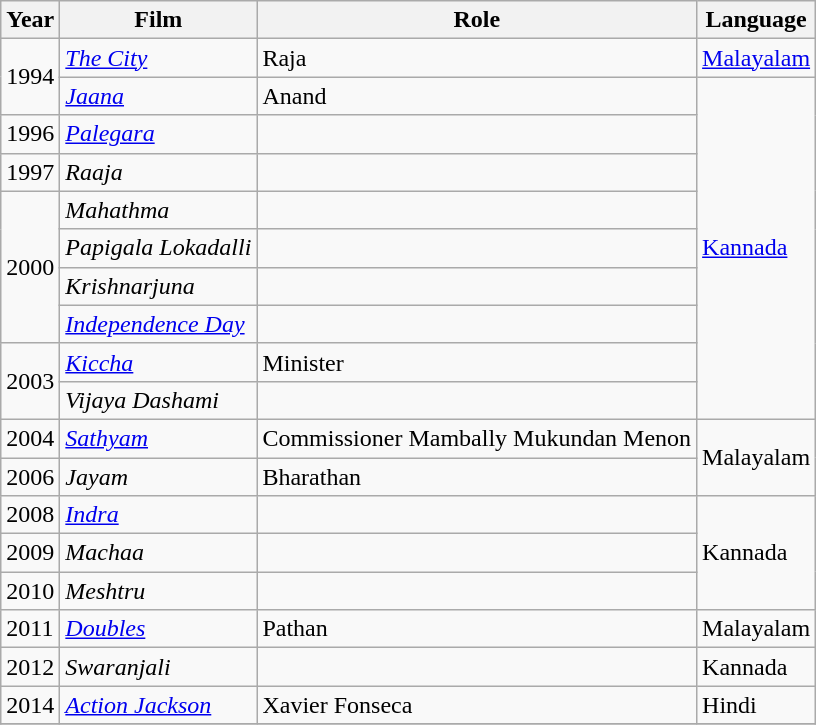<table class="wikitable sortable">
<tr>
<th scope="col">Year</th>
<th scope="col">Film</th>
<th scope="col">Role</th>
<th scope="col">Language</th>
</tr>
<tr>
<td rowspan="2">1994</td>
<td><em><a href='#'>The City</a></em></td>
<td>Raja</td>
<td><a href='#'>Malayalam</a></td>
</tr>
<tr>
<td><em><a href='#'>Jaana</a></em></td>
<td>Anand</td>
<td rowspan="9"><a href='#'>Kannada</a></td>
</tr>
<tr>
<td>1996</td>
<td><em><a href='#'>Palegara</a></em></td>
<td></td>
</tr>
<tr>
<td>1997</td>
<td><em>Raaja</em></td>
<td></td>
</tr>
<tr>
<td rowspan="4">2000</td>
<td><em>Mahathma</em></td>
<td></td>
</tr>
<tr>
<td><em>Papigala Lokadalli</em></td>
<td></td>
</tr>
<tr>
<td><em>Krishnarjuna</em></td>
<td></td>
</tr>
<tr>
<td><em><a href='#'>Independence Day</a></em></td>
<td></td>
</tr>
<tr>
<td rowspan="2">2003</td>
<td><em><a href='#'>Kiccha</a></em></td>
<td>Minister</td>
</tr>
<tr>
<td><em>Vijaya Dashami</em></td>
<td></td>
</tr>
<tr>
<td>2004</td>
<td><em><a href='#'>Sathyam</a></em></td>
<td>Commissioner Mambally Mukundan Menon</td>
<td rowspan="2">Malayalam</td>
</tr>
<tr>
<td>2006</td>
<td><em>Jayam</em></td>
<td>Bharathan</td>
</tr>
<tr>
<td>2008</td>
<td><em><a href='#'>Indra</a></em></td>
<td></td>
<td rowspan="3">Kannada</td>
</tr>
<tr>
<td>2009</td>
<td><em>Machaa</em></td>
<td></td>
</tr>
<tr>
<td>2010</td>
<td><em>Meshtru</em></td>
<td></td>
</tr>
<tr>
<td>2011</td>
<td><em><a href='#'>Doubles</a></em></td>
<td>Pathan</td>
<td>Malayalam</td>
</tr>
<tr>
<td>2012</td>
<td><em>Swaranjali</em></td>
<td></td>
<td>Kannada</td>
</tr>
<tr>
<td>2014</td>
<td><em><a href='#'>Action Jackson</a></em></td>
<td>Xavier Fonseca</td>
<td>Hindi</td>
</tr>
<tr>
</tr>
</table>
